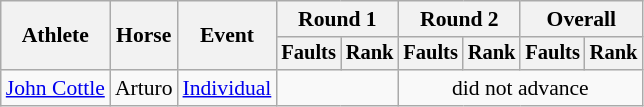<table class=wikitable style="font-size:90%">
<tr>
<th rowspan="2">Athlete</th>
<th rowspan="2">Horse</th>
<th rowspan="2">Event</th>
<th colspan="2">Round 1</th>
<th colspan="2">Round 2</th>
<th colspan="2">Overall</th>
</tr>
<tr style="font-size:95%">
<th>Faults</th>
<th>Rank</th>
<th>Faults</th>
<th>Rank</th>
<th>Faults</th>
<th>Rank</th>
</tr>
<tr align=center>
<td align=left><a href='#'>John Cottle</a></td>
<td align=left>Arturo</td>
<td align=left><a href='#'>Individual</a></td>
<td colspan=2></td>
<td colspan=4>did not advance</td>
</tr>
</table>
